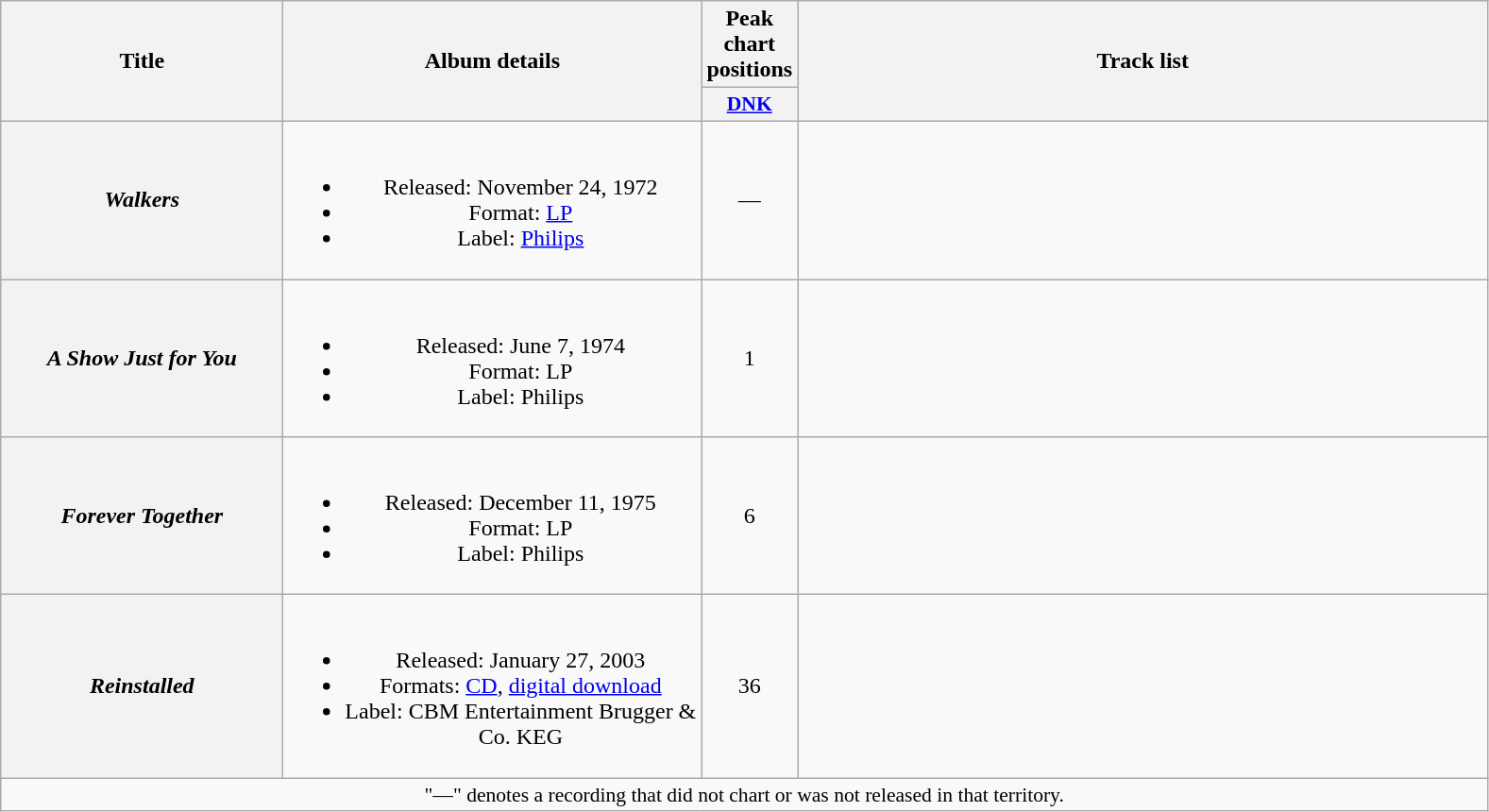<table class="wikitable plainrowheaders" style="text-align:center;">
<tr>
<th scope="col" rowspan="2" style="width:12em;">Title</th>
<th scope="col" rowspan="2" style="width:18em;">Album details</th>
<th scope="col" colspan="1">Peak chart positions</th>
<th scope="col" rowspan="2" style="width:30em;">Track list</th>
</tr>
<tr>
<th scope="col" style="width:2.5em;font-size:90%;"><a href='#'>DNK</a></th>
</tr>
<tr>
<th scope="row"><em>Walkers</em></th>
<td><br><ul><li>Released: November 24, 1972</li><li>Format: <a href='#'>LP</a></li><li>Label: <a href='#'>Philips</a></li></ul></td>
<td>—</td>
<td><br>
</td>
</tr>
<tr>
<th scope="row"><em>A Show Just for You</em></th>
<td><br><ul><li>Released: June 7, 1974</li><li>Format: LP</li><li>Label: Philips</li></ul></td>
<td>1</td>
<td><br>
</td>
</tr>
<tr>
<th scope="row"><em>Forever Together</em></th>
<td><br><ul><li>Released: December 11, 1975</li><li>Format: LP</li><li>Label: Philips</li></ul></td>
<td>6</td>
<td><br>
</td>
</tr>
<tr>
<th scope="row"><em>Reinstalled</em></th>
<td><br><ul><li>Released: January 27, 2003</li><li>Formats: <a href='#'>CD</a>, <a href='#'>digital download</a></li><li>Label: CBM Entertainment Brugger & Co. KEG</li></ul></td>
<td>36</td>
<td><br>
</td>
</tr>
<tr>
<td colspan="4" style="font-size:90%">"—" denotes a recording that did not chart or was not released in that territory.</td>
</tr>
</table>
